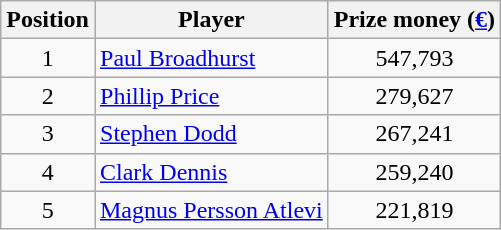<table class=wikitable>
<tr>
<th>Position</th>
<th>Player</th>
<th>Prize money (<a href='#'>€</a>)</th>
</tr>
<tr>
<td align=center>1</td>
<td> <a href='#'>Paul Broadhurst</a></td>
<td align=center>547,793</td>
</tr>
<tr>
<td align=center>2</td>
<td> <a href='#'>Phillip Price</a></td>
<td align=center>279,627</td>
</tr>
<tr>
<td align=center>3</td>
<td> <a href='#'>Stephen Dodd</a></td>
<td align=center>267,241</td>
</tr>
<tr>
<td align=center>4</td>
<td> <a href='#'>Clark Dennis</a></td>
<td align=center>259,240</td>
</tr>
<tr>
<td align=center>5</td>
<td> <a href='#'>Magnus Persson Atlevi</a></td>
<td align=center>221,819</td>
</tr>
</table>
